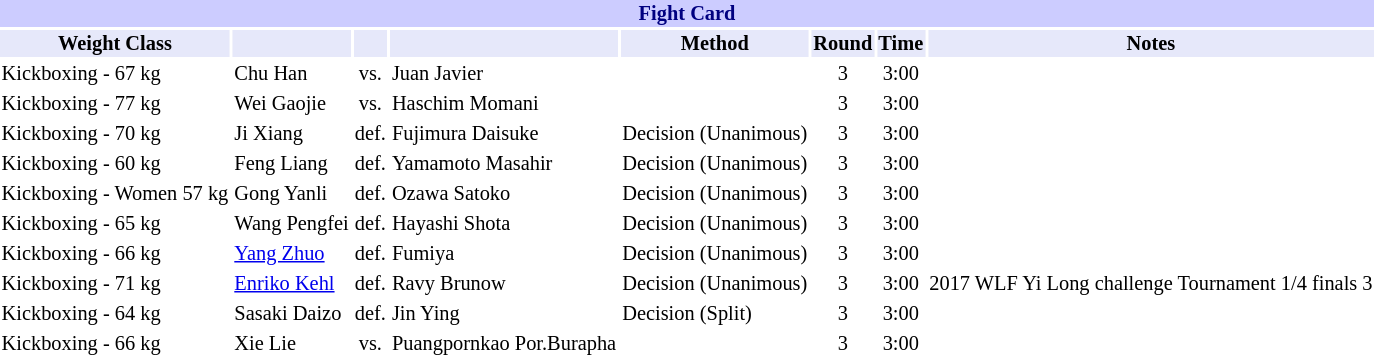<table class="toccolours" style="font-size: 85%;">
<tr>
<th colspan="8" style="background-color: #ccf; color: #000080; text-align: center;"><strong>Fight Card</strong></th>
</tr>
<tr>
<th colspan="1" style="background-color: #E6E8FA; color: #000000; text-align: center;">Weight Class</th>
<th colspan="1" style="background-color: #E6E8FA; color: #000000; text-align: center;"></th>
<th colspan="1" style="background-color: #E6E8FA; color: #000000; text-align: center;"></th>
<th colspan="1" style="background-color: #E6E8FA; color: #000000; text-align: center;"></th>
<th colspan="1" style="background-color: #E6E8FA; color: #000000; text-align: center;">Method</th>
<th colspan="1" style="background-color: #E6E8FA; color: #000000; text-align: center;">Round</th>
<th colspan="1" style="background-color: #E6E8FA; color: #000000; text-align: center;">Time</th>
<th colspan="1" style="background-color: #E6E8FA; color: #000000; text-align: center;">Notes</th>
</tr>
<tr>
<td>Kickboxing - 67 kg</td>
<td> Chu Han</td>
<td align=center>vs.</td>
<td> Juan Javier</td>
<td></td>
<td align=center>3</td>
<td align=center>3:00</td>
<td></td>
</tr>
<tr>
<td>Kickboxing - 77 kg</td>
<td> Wei Gaojie</td>
<td align=center>vs.</td>
<td> Haschim Momani</td>
<td></td>
<td align=center>3</td>
<td align=center>3:00</td>
<td></td>
</tr>
<tr>
<td>Kickboxing - 70 kg</td>
<td> Ji Xiang</td>
<td align=center>def.</td>
<td> Fujimura Daisuke</td>
<td>Decision (Unanimous)</td>
<td align=center>3</td>
<td align=center>3:00</td>
<td></td>
</tr>
<tr>
<td>Kickboxing - 60 kg</td>
<td> Feng Liang</td>
<td align=center>def.</td>
<td> Yamamoto Masahir</td>
<td>Decision (Unanimous)</td>
<td align=center>3</td>
<td align=center>3:00</td>
<td></td>
</tr>
<tr>
<td>Kickboxing - Women 57 kg</td>
<td> Gong Yanli</td>
<td align=center>def.</td>
<td> Ozawa Satoko</td>
<td>Decision (Unanimous)</td>
<td align=center>3</td>
<td align=center>3:00</td>
<td></td>
</tr>
<tr>
<td>Kickboxing - 65 kg</td>
<td> Wang Pengfei</td>
<td align=center>def.</td>
<td> Hayashi Shota</td>
<td>Decision (Unanimous)</td>
<td align=center>3</td>
<td align=center>3:00</td>
<td></td>
</tr>
<tr>
<td>Kickboxing - 66 kg</td>
<td> <a href='#'>Yang Zhuo</a></td>
<td align=center>def.</td>
<td> Fumiya</td>
<td>Decision (Unanimous)</td>
<td align=center>3</td>
<td align=center>3:00</td>
<td></td>
</tr>
<tr>
<td>Kickboxing - 71 kg</td>
<td> <a href='#'>Enriko Kehl</a></td>
<td align=center>def.</td>
<td> Ravy Brunow</td>
<td>Decision (Unanimous)</td>
<td align=center>3</td>
<td align=center>3:00</td>
<td>2017 WLF Yi Long challenge Tournament 1/4 finals 3</td>
</tr>
<tr>
<td>Kickboxing - 64 kg</td>
<td> Sasaki Daizo</td>
<td align=center>def.</td>
<td> Jin Ying</td>
<td>Decision (Split)</td>
<td align=center>3</td>
<td align=center>3:00</td>
<td></td>
</tr>
<tr>
<td>Kickboxing - 66 kg</td>
<td> Xie Lie</td>
<td align=center>vs.</td>
<td> Puangpornkao Por.Burapha</td>
<td></td>
<td align=center>3</td>
<td align=center>3:00</td>
<td></td>
</tr>
<tr>
</tr>
</table>
